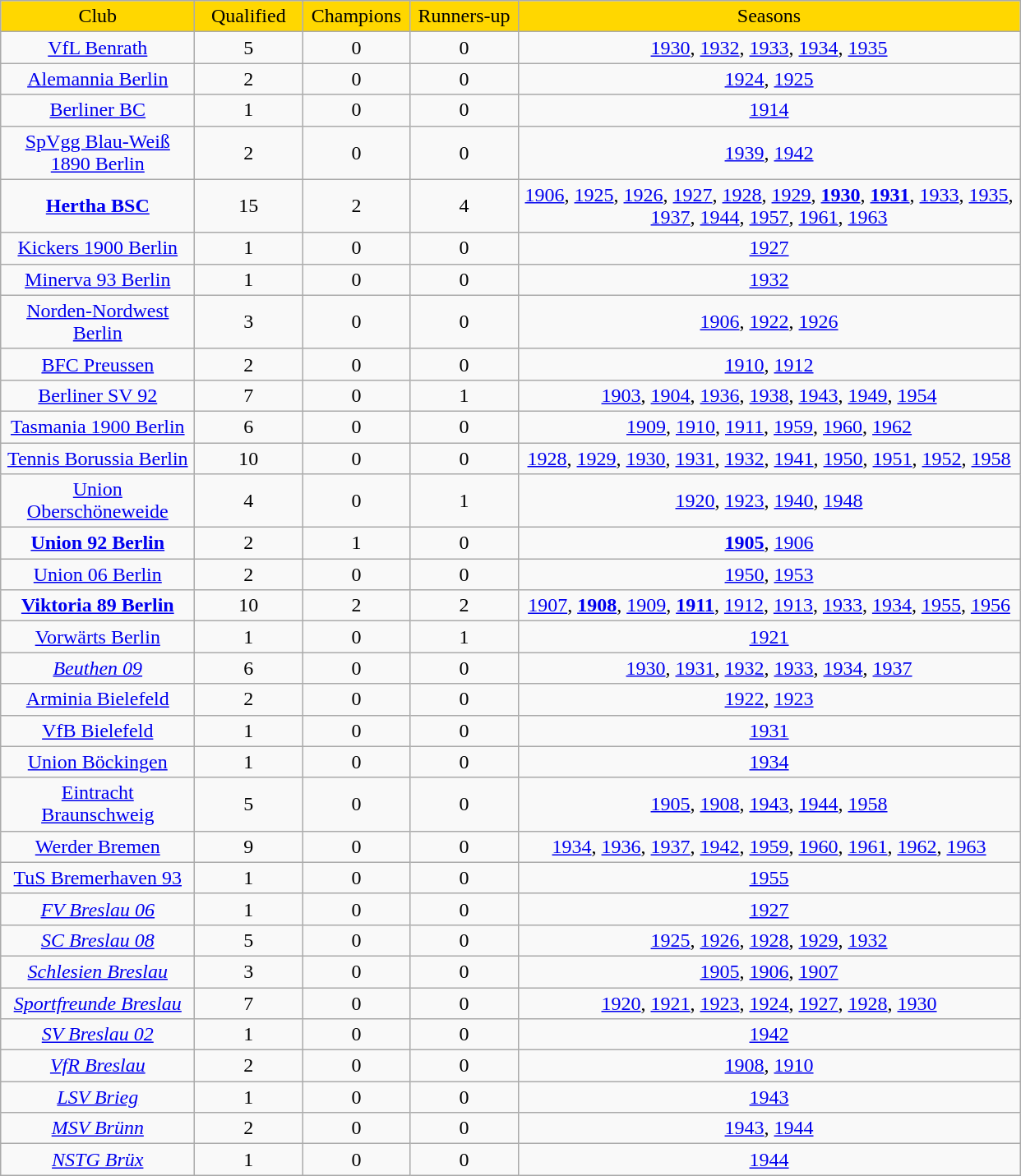<table class="wikitable sortable">
<tr align="center" bgcolor="#FFD700">
<td width="150">Club</td>
<td width="80">Qualified</td>
<td width="80">Champions</td>
<td width="80">Runners-up</td>
<td width="400">Seasons</td>
</tr>
<tr align="center">
<td><a href='#'>VfL Benrath</a></td>
<td>5</td>
<td>0</td>
<td>0</td>
<td><a href='#'>1930</a>, <a href='#'>1932</a>, <a href='#'>1933</a>, <a href='#'>1934</a>, <a href='#'>1935</a></td>
</tr>
<tr align="center">
<td><a href='#'>Alemannia Berlin</a></td>
<td>2</td>
<td>0</td>
<td>0</td>
<td><a href='#'>1924</a>, <a href='#'>1925</a></td>
</tr>
<tr align="center">
<td><a href='#'>Berliner BC</a></td>
<td>1</td>
<td>0</td>
<td>0</td>
<td><a href='#'>1914</a></td>
</tr>
<tr align="center">
<td><a href='#'>SpVgg Blau-Weiß 1890 Berlin</a></td>
<td>2</td>
<td>0</td>
<td>0</td>
<td><a href='#'>1939</a>, <a href='#'>1942</a></td>
</tr>
<tr align="center">
<td><strong><a href='#'>Hertha BSC</a></strong></td>
<td>15</td>
<td>2</td>
<td>4</td>
<td><a href='#'>1906</a>, <a href='#'>1925</a>, <a href='#'>1926</a>, <a href='#'>1927</a>, <a href='#'>1928</a>, <a href='#'>1929</a>, <strong><a href='#'>1930</a></strong>, <strong><a href='#'>1931</a></strong>, <a href='#'>1933</a>, <a href='#'>1935</a>, <a href='#'>1937</a>, <a href='#'>1944</a>, <a href='#'>1957</a>, <a href='#'>1961</a>, <a href='#'>1963</a></td>
</tr>
<tr align="center">
<td><a href='#'>Kickers 1900 Berlin</a></td>
<td>1</td>
<td>0</td>
<td>0</td>
<td><a href='#'>1927</a></td>
</tr>
<tr align="center">
<td><a href='#'>Minerva 93 Berlin</a></td>
<td>1</td>
<td>0</td>
<td>0</td>
<td><a href='#'>1932</a></td>
</tr>
<tr align="center">
<td><a href='#'>Norden-Nordwest Berlin</a></td>
<td>3</td>
<td>0</td>
<td>0</td>
<td><a href='#'>1906</a>, <a href='#'>1922</a>, <a href='#'>1926</a></td>
</tr>
<tr align="center">
<td><a href='#'>BFC Preussen</a></td>
<td>2</td>
<td>0</td>
<td>0</td>
<td><a href='#'>1910</a>, <a href='#'>1912</a></td>
</tr>
<tr align="center">
<td><a href='#'>Berliner SV 92</a></td>
<td>7</td>
<td>0</td>
<td>1</td>
<td><a href='#'>1903</a>, <a href='#'>1904</a>, <a href='#'>1936</a>, <a href='#'>1938</a>, <a href='#'>1943</a>, <a href='#'>1949</a>, <a href='#'>1954</a></td>
</tr>
<tr align="center">
<td><a href='#'>Tasmania 1900 Berlin</a></td>
<td>6</td>
<td>0</td>
<td>0</td>
<td><a href='#'>1909</a>, <a href='#'>1910</a>, <a href='#'>1911</a>, <a href='#'>1959</a>, <a href='#'>1960</a>, <a href='#'>1962</a></td>
</tr>
<tr align="center">
<td><a href='#'>Tennis Borussia Berlin</a></td>
<td>10</td>
<td>0</td>
<td>0</td>
<td><a href='#'>1928</a>, <a href='#'>1929</a>, <a href='#'>1930</a>, <a href='#'>1931</a>, <a href='#'>1932</a>, <a href='#'>1941</a>, <a href='#'>1950</a>, <a href='#'>1951</a>, <a href='#'>1952</a>, <a href='#'>1958</a></td>
</tr>
<tr align="center">
<td><a href='#'>Union Oberschöneweide</a></td>
<td>4</td>
<td>0</td>
<td>1</td>
<td><a href='#'>1920</a>, <a href='#'>1923</a>, <a href='#'>1940</a>, <a href='#'>1948</a></td>
</tr>
<tr align="center">
<td><strong><a href='#'>Union 92 Berlin</a></strong></td>
<td>2</td>
<td>1</td>
<td>0</td>
<td><strong><a href='#'>1905</a></strong>, <a href='#'>1906</a></td>
</tr>
<tr align="center">
<td><a href='#'>Union 06 Berlin</a></td>
<td>2</td>
<td>0</td>
<td>0</td>
<td><a href='#'>1950</a>, <a href='#'>1953</a></td>
</tr>
<tr align="center">
<td><strong><a href='#'>Viktoria 89 Berlin</a></strong></td>
<td>10</td>
<td>2</td>
<td>2</td>
<td><a href='#'>1907</a>, <strong><a href='#'>1908</a></strong>, <a href='#'>1909</a>, <strong><a href='#'>1911</a></strong>, <a href='#'>1912</a>, <a href='#'>1913</a>, <a href='#'>1933</a>, <a href='#'>1934</a>, <a href='#'>1955</a>, <a href='#'>1956</a></td>
</tr>
<tr align="center">
<td><a href='#'>Vorwärts Berlin</a></td>
<td>1</td>
<td>0</td>
<td>1</td>
<td><a href='#'>1921</a></td>
</tr>
<tr align="center">
<td><em><a href='#'>Beuthen 09</a></em></td>
<td>6</td>
<td>0</td>
<td>0</td>
<td><a href='#'>1930</a>, <a href='#'>1931</a>, <a href='#'>1932</a>, <a href='#'>1933</a>, <a href='#'>1934</a>, <a href='#'>1937</a></td>
</tr>
<tr align="center">
<td><a href='#'>Arminia Bielefeld</a></td>
<td>2</td>
<td>0</td>
<td>0</td>
<td><a href='#'>1922</a>, <a href='#'>1923</a></td>
</tr>
<tr align="center">
<td><a href='#'>VfB Bielefeld</a></td>
<td>1</td>
<td>0</td>
<td>0</td>
<td><a href='#'>1931</a></td>
</tr>
<tr align="center">
<td><a href='#'>Union Böckingen</a></td>
<td>1</td>
<td>0</td>
<td>0</td>
<td><a href='#'>1934</a></td>
</tr>
<tr align="center">
<td><a href='#'>Eintracht Braunschweig</a></td>
<td>5</td>
<td>0</td>
<td>0</td>
<td><a href='#'>1905</a>, <a href='#'>1908</a>, <a href='#'>1943</a>, <a href='#'>1944</a>, <a href='#'>1958</a></td>
</tr>
<tr align="center">
<td><a href='#'>Werder Bremen</a></td>
<td>9</td>
<td>0</td>
<td>0</td>
<td><a href='#'>1934</a>, <a href='#'>1936</a>, <a href='#'>1937</a>, <a href='#'>1942</a>, <a href='#'>1959</a>, <a href='#'>1960</a>, <a href='#'>1961</a>, <a href='#'>1962</a>, <a href='#'>1963</a></td>
</tr>
<tr align="center">
<td><a href='#'>TuS Bremerhaven 93</a></td>
<td>1</td>
<td>0</td>
<td>0</td>
<td><a href='#'>1955</a></td>
</tr>
<tr align="center">
<td><em><a href='#'>FV Breslau 06</a></em></td>
<td>1</td>
<td>0</td>
<td>0</td>
<td><a href='#'>1927</a></td>
</tr>
<tr align="center">
<td><em><a href='#'>SC Breslau 08</a></em></td>
<td>5</td>
<td>0</td>
<td>0</td>
<td><a href='#'>1925</a>, <a href='#'>1926</a>, <a href='#'>1928</a>, <a href='#'>1929</a>, <a href='#'>1932</a></td>
</tr>
<tr align="center">
<td><em><a href='#'>Schlesien Breslau</a></em></td>
<td>3</td>
<td>0</td>
<td>0</td>
<td><a href='#'>1905</a>, <a href='#'>1906</a>, <a href='#'>1907</a></td>
</tr>
<tr align="center">
<td><em><a href='#'>Sportfreunde Breslau</a></em></td>
<td>7</td>
<td>0</td>
<td>0</td>
<td><a href='#'>1920</a>, <a href='#'>1921</a>, <a href='#'>1923</a>, <a href='#'>1924</a>, <a href='#'>1927</a>, <a href='#'>1928</a>, <a href='#'>1930</a></td>
</tr>
<tr align="center">
<td><em><a href='#'>SV Breslau 02</a></em></td>
<td>1</td>
<td>0</td>
<td>0</td>
<td><a href='#'>1942</a></td>
</tr>
<tr align="center">
<td><em><a href='#'>VfR Breslau</a></em></td>
<td>2</td>
<td>0</td>
<td>0</td>
<td><a href='#'>1908</a>, <a href='#'>1910</a></td>
</tr>
<tr align="center">
<td><em><a href='#'>LSV Brieg</a></em></td>
<td>1</td>
<td>0</td>
<td>0</td>
<td><a href='#'>1943</a></td>
</tr>
<tr align="center">
<td><em><a href='#'>MSV Brünn</a></em></td>
<td>2</td>
<td>0</td>
<td>0</td>
<td><a href='#'>1943</a>, <a href='#'>1944</a></td>
</tr>
<tr align="center">
<td><em><a href='#'>NSTG Brüx</a></em></td>
<td>1</td>
<td>0</td>
<td>0</td>
<td><a href='#'>1944</a></td>
</tr>
</table>
